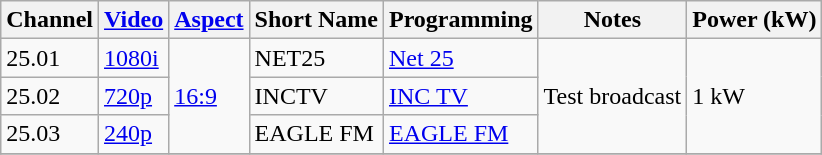<table class="wikitable">
<tr>
<th>Channel</th>
<th><a href='#'>Video</a></th>
<th><a href='#'>Aspect</a></th>
<th>Short Name</th>
<th>Programming</th>
<th>Notes</th>
<th>Power (kW)</th>
</tr>
<tr>
<td>25.01</td>
<td><a href='#'>1080i</a></td>
<td rowspan=3><a href='#'>16:9</a></td>
<td>NET25</td>
<td><a href='#'>Net 25</a> <br></td>
<td rowspan=3>Test broadcast</td>
<td rowspan=3>1 kW</td>
</tr>
<tr>
<td>25.02</td>
<td><a href='#'>720p</a></td>
<td>INCTV</td>
<td><a href='#'>INC TV</a></td>
</tr>
<tr>
<td>25.03</td>
<td><a href='#'>240p</a></td>
<td>EAGLE FM</td>
<td><a href='#'>EAGLE FM</a></td>
</tr>
<tr>
</tr>
</table>
